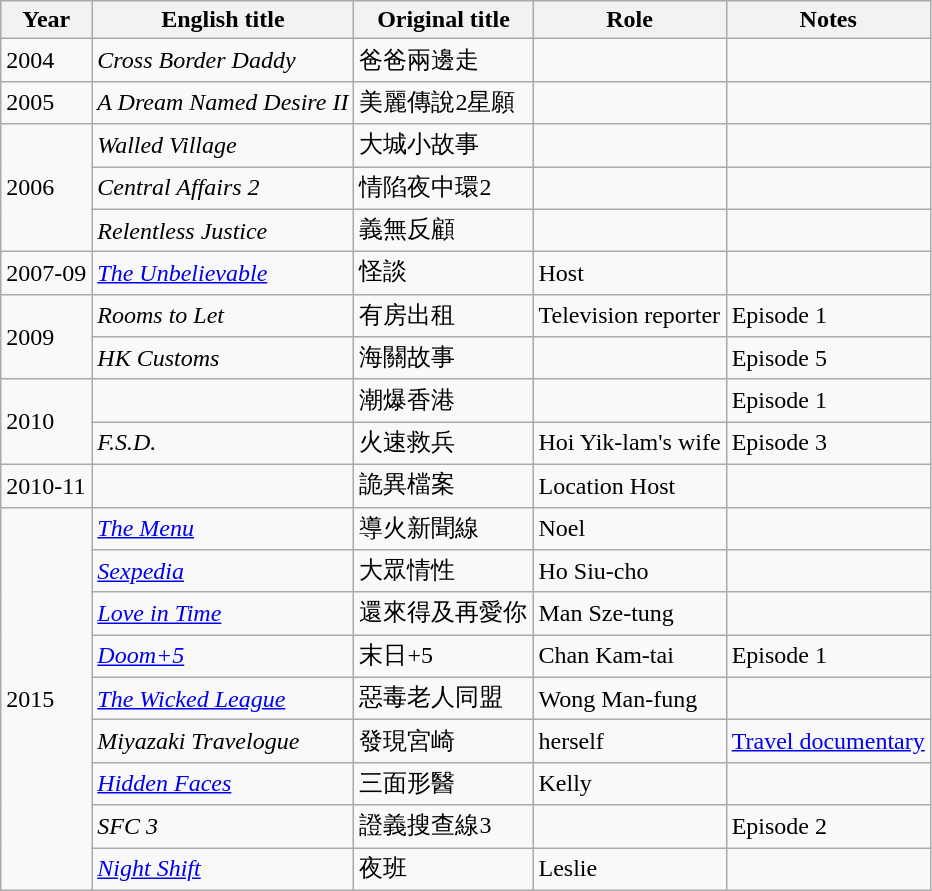<table class="wikitable">
<tr>
<th>Year</th>
<th>English title</th>
<th>Original title</th>
<th>Role</th>
<th>Notes</th>
</tr>
<tr>
<td>2004</td>
<td><em>Cross Border Daddy</em></td>
<td>爸爸兩邊走</td>
<td></td>
<td></td>
</tr>
<tr>
<td>2005</td>
<td><em>A Dream Named Desire II</em></td>
<td>美麗傳說2星願</td>
<td></td>
<td></td>
</tr>
<tr>
<td rowspan=3>2006</td>
<td><em>Walled Village</em></td>
<td>大城小故事</td>
<td></td>
<td></td>
</tr>
<tr>
<td><em>Central Affairs 2</em></td>
<td>情陷夜中環2</td>
<td></td>
<td></td>
</tr>
<tr>
<td><em>Relentless Justice</em></td>
<td>義無反顧</td>
<td></td>
<td></td>
</tr>
<tr>
<td>2007-09</td>
<td><em><a href='#'>The Unbelievable</a></em></td>
<td>怪談</td>
<td>Host</td>
<td></td>
</tr>
<tr>
<td rowspan=2>2009</td>
<td><em>Rooms to Let</em></td>
<td>有房出租</td>
<td>Television reporter</td>
<td>Episode 1</td>
</tr>
<tr>
<td><em>HK Customs</em></td>
<td>海關故事</td>
<td></td>
<td>Episode 5</td>
</tr>
<tr>
<td rowspan=2>2010</td>
<td></td>
<td>潮爆香港</td>
<td></td>
<td>Episode 1</td>
</tr>
<tr>
<td><em>F.S.D.</em></td>
<td>火速救兵</td>
<td>Hoi Yik-lam's wife</td>
<td>Episode 3</td>
</tr>
<tr>
<td>2010-11</td>
<td></td>
<td>詭異檔案</td>
<td>Location Host</td>
<td></td>
</tr>
<tr>
<td rowspan=9>2015</td>
<td><em><a href='#'>The Menu</a></em></td>
<td>導火新聞線</td>
<td>Noel</td>
<td></td>
</tr>
<tr>
<td><em><a href='#'>Sexpedia</a></em></td>
<td>大眾情性</td>
<td>Ho Siu-cho</td>
<td></td>
</tr>
<tr>
<td><em><a href='#'>Love in Time</a></em></td>
<td>還來得及再愛你</td>
<td>Man Sze-tung</td>
<td></td>
</tr>
<tr>
<td><em><a href='#'>Doom+5</a></em></td>
<td>末日+5</td>
<td>Chan Kam-tai</td>
<td>Episode 1</td>
</tr>
<tr>
<td><em><a href='#'>The Wicked League</a></em></td>
<td>惡毒老人同盟</td>
<td>Wong Man-fung</td>
<td></td>
</tr>
<tr>
<td><em>Miyazaki Travelogue</em></td>
<td>發現宮崎</td>
<td>herself</td>
<td><a href='#'>Travel documentary</a></td>
</tr>
<tr>
<td><em><a href='#'>Hidden Faces</a></em></td>
<td>三面形醫</td>
<td>Kelly</td>
<td></td>
</tr>
<tr>
<td><em>SFC 3</em></td>
<td>證義搜查線3</td>
<td></td>
<td>Episode 2</td>
</tr>
<tr>
<td><em><a href='#'>Night Shift</a></em></td>
<td>夜班</td>
<td>Leslie</td>
<td></td>
</tr>
</table>
